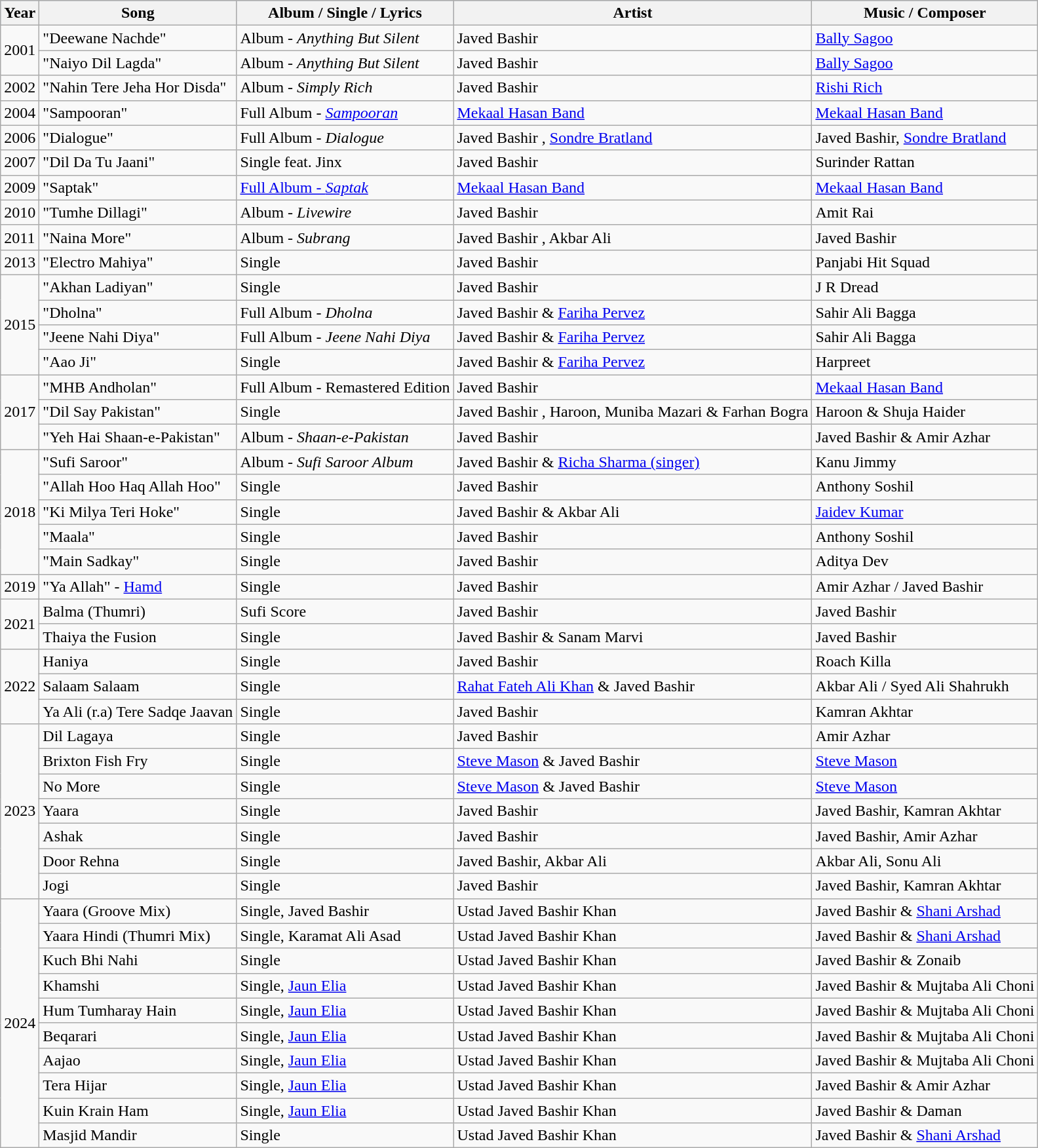<table class="wikitable">
<tr style="background:#b0c4de; text-align:center;">
<th>Year</th>
<th>Song</th>
<th>Album / Single / Lyrics</th>
<th>Artist</th>
<th>Music / Composer</th>
</tr>
<tr>
<td rowspan="2">2001</td>
<td>"Deewane Nachde"</td>
<td>Album - <em>Anything But Silent</em></td>
<td>Javed Bashir</td>
<td><a href='#'>Bally Sagoo</a></td>
</tr>
<tr>
<td>"Naiyo Dil Lagda"</td>
<td>Album - <em>Anything But Silent</em></td>
<td>Javed Bashir</td>
<td><a href='#'>Bally Sagoo</a></td>
</tr>
<tr>
<td rowspan="1">2002</td>
<td>"Nahin Tere Jeha Hor Disda"</td>
<td>Album - <em>Simply Rich</em></td>
<td>Javed Bashir</td>
<td><a href='#'>Rishi Rich</a></td>
</tr>
<tr>
<td rowspan="1">2004</td>
<td>"Sampooran"</td>
<td>Full Album - <em><a href='#'>Sampooran</a></em></td>
<td><a href='#'>Mekaal Hasan Band</a></td>
<td><a href='#'>Mekaal Hasan Band</a></td>
</tr>
<tr>
<td rowspan="1">2006</td>
<td>"Dialogue"</td>
<td>Full Album - <em>Dialogue</em></td>
<td>Javed Bashir , <a href='#'>Sondre Bratland</a></td>
<td>Javed Bashir, <a href='#'>Sondre Bratland</a></td>
</tr>
<tr>
<td rowspan="1">2007</td>
<td>"Dil Da Tu Jaani"</td>
<td>Single feat. Jinx</td>
<td>Javed Bashir</td>
<td>Surinder Rattan</td>
</tr>
<tr>
<td rowspan="1">2009</td>
<td>"Saptak"</td>
<td><a href='#'>Full Album - <em>Saptak</em></a></td>
<td><a href='#'>Mekaal Hasan Band</a></td>
<td><a href='#'>Mekaal Hasan Band</a></td>
</tr>
<tr>
<td rowspan="1">2010</td>
<td>"Tumhe Dillagi"</td>
<td>Album - <em>Livewire</em></td>
<td>Javed Bashir</td>
<td>Amit Rai</td>
</tr>
<tr>
<td rowspan="1">2011</td>
<td>"Naina More"</td>
<td>Album - <em>Subrang</em></td>
<td>Javed Bashir , Akbar Ali</td>
<td>Javed Bashir</td>
</tr>
<tr>
<td rowspan="1">2013</td>
<td>"Electro Mahiya"</td>
<td>Single</td>
<td>Javed Bashir</td>
<td>Panjabi Hit Squad</td>
</tr>
<tr>
<td rowspan="4">2015</td>
<td>"Akhan Ladiyan"</td>
<td>Single</td>
<td>Javed Bashir</td>
<td>J R Dread</td>
</tr>
<tr>
<td>"Dholna"</td>
<td>Full Album - <em>Dholna</em></td>
<td>Javed Bashir & <a href='#'>Fariha Pervez</a></td>
<td>Sahir Ali Bagga</td>
</tr>
<tr>
<td>"Jeene Nahi Diya"</td>
<td>Full Album - <em>Jeene Nahi Diya</em></td>
<td>Javed Bashir & <a href='#'>Fariha Pervez</a></td>
<td>Sahir Ali Bagga</td>
</tr>
<tr>
<td>"Aao Ji"</td>
<td>Single</td>
<td>Javed Bashir & <a href='#'>Fariha Pervez</a></td>
<td>Harpreet</td>
</tr>
<tr>
<td rowspan="3">2017</td>
<td>"MHB Andholan"</td>
<td>Full Album - Remastered Edition</td>
<td>Javed Bashir</td>
<td><a href='#'>Mekaal Hasan Band</a></td>
</tr>
<tr>
<td>"Dil Say Pakistan"</td>
<td>Single</td>
<td>Javed Bashir , Haroon, Muniba Mazari & Farhan Bogra</td>
<td>Haroon & Shuja Haider</td>
</tr>
<tr>
<td>"Yeh Hai Shaan-e-Pakistan"</td>
<td>Album - <em>Shaan-e-Pakistan</em></td>
<td>Javed Bashir</td>
<td>Javed Bashir & Amir Azhar</td>
</tr>
<tr>
<td rowspan="5">2018</td>
<td>"Sufi Saroor"</td>
<td>Album - <em>Sufi Saroor Album</em></td>
<td>Javed Bashir & <a href='#'>Richa Sharma (singer)</a></td>
<td>Kanu Jimmy</td>
</tr>
<tr>
<td>"Allah Hoo Haq Allah Hoo"</td>
<td>Single</td>
<td>Javed Bashir</td>
<td>Anthony Soshil</td>
</tr>
<tr>
<td>"Ki Milya Teri Hoke"</td>
<td>Single</td>
<td>Javed Bashir & Akbar Ali</td>
<td><a href='#'>Jaidev Kumar</a></td>
</tr>
<tr>
<td>"Maala"</td>
<td>Single</td>
<td>Javed Bashir</td>
<td>Anthony Soshil</td>
</tr>
<tr>
<td>"Main Sadkay"</td>
<td>Single</td>
<td>Javed Bashir</td>
<td>Aditya Dev</td>
</tr>
<tr>
<td>2019</td>
<td>"Ya Allah" - <a href='#'>Hamd</a></td>
<td>Single</td>
<td>Javed Bashir</td>
<td>Amir Azhar / Javed Bashir</td>
</tr>
<tr>
<td rowspan="2">2021</td>
<td>Balma (Thumri)</td>
<td>Sufi Score</td>
<td>Javed Bashir</td>
<td>Javed Bashir</td>
</tr>
<tr>
<td>Thaiya the Fusion</td>
<td>Single</td>
<td>Javed Bashir & Sanam Marvi</td>
<td>Javed Bashir</td>
</tr>
<tr>
<td rowspan="3">2022</td>
<td>Haniya</td>
<td>Single</td>
<td>Javed Bashir</td>
<td>Roach Killa</td>
</tr>
<tr>
<td>Salaam Salaam</td>
<td>Single</td>
<td><a href='#'>Rahat Fateh Ali Khan</a> & Javed Bashir</td>
<td>Akbar Ali / Syed Ali Shahrukh</td>
</tr>
<tr>
<td>Ya Ali (r.a) Tere Sadqe Jaavan</td>
<td>Single</td>
<td>Javed Bashir</td>
<td>Kamran Akhtar</td>
</tr>
<tr>
<td rowspan="7">2023</td>
<td>Dil Lagaya</td>
<td>Single</td>
<td>Javed Bashir</td>
<td>Amir Azhar</td>
</tr>
<tr>
<td>Brixton Fish Fry</td>
<td>Single</td>
<td><a href='#'>Steve Mason</a> & Javed Bashir</td>
<td><a href='#'>Steve Mason</a></td>
</tr>
<tr>
<td>No More</td>
<td>Single</td>
<td><a href='#'>Steve Mason</a> & Javed Bashir</td>
<td><a href='#'>Steve Mason</a></td>
</tr>
<tr>
<td>Yaara</td>
<td>Single</td>
<td>Javed Bashir</td>
<td>Javed Bashir, Kamran Akhtar</td>
</tr>
<tr>
<td>Ashak</td>
<td>Single</td>
<td>Javed Bashir</td>
<td>Javed Bashir, Amir Azhar</td>
</tr>
<tr>
<td>Door Rehna</td>
<td>Single</td>
<td>Javed Bashir, Akbar Ali</td>
<td>Akbar Ali, Sonu Ali</td>
</tr>
<tr>
<td>Jogi</td>
<td>Single</td>
<td>Javed Bashir</td>
<td>Javed Bashir, Kamran Akhtar</td>
</tr>
<tr>
<td rowspan="10">2024</td>
<td>Yaara (Groove Mix)</td>
<td>Single, Javed Bashir</td>
<td>Ustad Javed Bashir Khan</td>
<td>Javed Bashir & <a href='#'>Shani Arshad</a></td>
</tr>
<tr>
<td>Yaara Hindi (Thumri Mix)</td>
<td>Single, Karamat Ali Asad</td>
<td>Ustad Javed Bashir Khan</td>
<td>Javed Bashir & <a href='#'>Shani Arshad</a></td>
</tr>
<tr>
<td>Kuch Bhi Nahi</td>
<td>Single</td>
<td>Ustad Javed Bashir Khan</td>
<td>Javed Bashir & Zonaib</td>
</tr>
<tr>
<td>Khamshi</td>
<td>Single, <a href='#'>Jaun Elia</a></td>
<td>Ustad Javed Bashir Khan</td>
<td>Javed Bashir & Mujtaba Ali Choni</td>
</tr>
<tr>
<td>Hum Tumharay Hain</td>
<td>Single, <a href='#'>Jaun Elia</a></td>
<td>Ustad Javed Bashir Khan</td>
<td>Javed Bashir & Mujtaba Ali Choni</td>
</tr>
<tr>
<td>Beqarari</td>
<td>Single, <a href='#'>Jaun Elia</a></td>
<td>Ustad Javed Bashir Khan</td>
<td>Javed Bashir & Mujtaba Ali Choni</td>
</tr>
<tr>
<td>Aajao</td>
<td>Single, <a href='#'>Jaun Elia</a></td>
<td>Ustad Javed Bashir Khan</td>
<td>Javed Bashir & Mujtaba Ali Choni</td>
</tr>
<tr>
<td>Tera Hijar</td>
<td>Single, <a href='#'>Jaun Elia</a></td>
<td>Ustad Javed Bashir Khan</td>
<td>Javed Bashir & Amir Azhar</td>
</tr>
<tr>
<td>Kuin Krain Ham</td>
<td>Single, <a href='#'>Jaun Elia</a></td>
<td>Ustad Javed Bashir Khan</td>
<td>Javed Bashir & Daman</td>
</tr>
<tr>
<td>Masjid Mandir</td>
<td>Single</td>
<td>Ustad Javed Bashir Khan</td>
<td>Javed Bashir & <a href='#'>Shani Arshad</a></td>
</tr>
</table>
